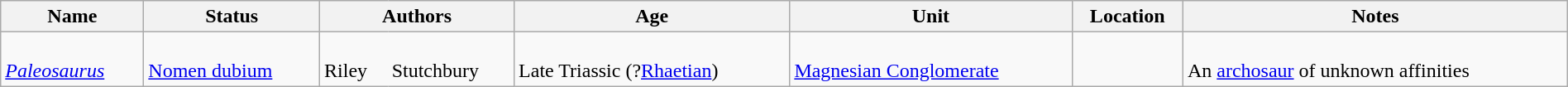<table class="wikitable sortable" align="center" width="100%">
<tr>
<th>Name</th>
<th>Status</th>
<th colspan="2">Authors</th>
<th>Age</th>
<th>Unit</th>
<th>Location</th>
<th>Notes</th>
</tr>
<tr>
<td><br><em><a href='#'>Paleosaurus</a></em></td>
<td><br><a href='#'>Nomen dubium</a></td>
<td style="border-right:0px" valign="top"><br>Riley</td>
<td style="border-left:0px" valign="top"><br>Stutchbury</td>
<td><br>Late Triassic (?<a href='#'>Rhaetian</a>)</td>
<td><br><a href='#'>Magnesian Conglomerate</a></td>
<td><br></td>
<td><br>An <a href='#'>archosaur</a> of unknown affinities</td>
</tr>
</table>
